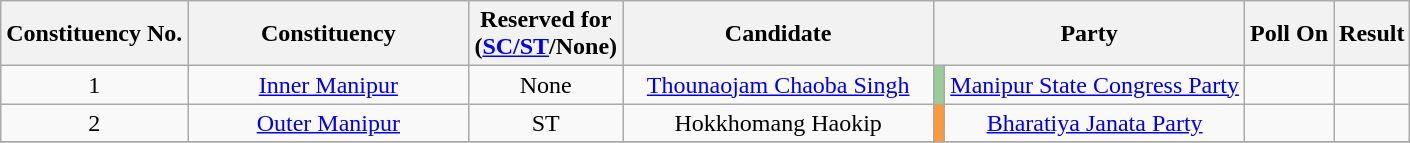<table class="wikitable sortable" style="text-align:center">
<tr>
<th>Constituency No.</th>
<th style="width:180px;">Constituency</th>
<th>Reserved for<br>(<a href='#'>SC/ST</a>/None)</th>
<th style="width:200px;">Candidate</th>
<th colspan="2">Party</th>
<th>Poll On</th>
<th>Result</th>
</tr>
<tr>
<td>1</td>
<td><a href='#'>Inner Manipur</a></td>
<td>None</td>
<td><a href='#'>Thounaojam Chaoba Singh</a></td>
<td bgcolor=#99CC99></td>
<td><a href='#'>Manipur State Congress Party</a></td>
<td></td>
<td></td>
</tr>
<tr>
<td>2</td>
<td><a href='#'>Outer Manipur</a></td>
<td>ST</td>
<td>Hokkhomang Haokip</td>
<td bgcolor=#FF9933></td>
<td><a href='#'>Bharatiya Janata Party</a></td>
<td></td>
<td></td>
</tr>
<tr>
</tr>
</table>
